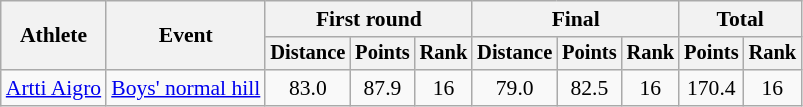<table class="wikitable" style="font-size:90%">
<tr>
<th rowspan=2>Athlete</th>
<th rowspan=2>Event</th>
<th colspan=3>First round</th>
<th colspan=3>Final</th>
<th colspan=2>Total</th>
</tr>
<tr style="font-size:95%">
<th>Distance</th>
<th>Points</th>
<th>Rank</th>
<th>Distance</th>
<th>Points</th>
<th>Rank</th>
<th>Points</th>
<th>Rank</th>
</tr>
<tr align=center>
<td align=left><a href='#'>Artti Aigro</a></td>
<td align=left><a href='#'>Boys' normal hill</a></td>
<td>83.0</td>
<td>87.9</td>
<td>16</td>
<td>79.0</td>
<td>82.5</td>
<td>16</td>
<td>170.4</td>
<td>16</td>
</tr>
</table>
